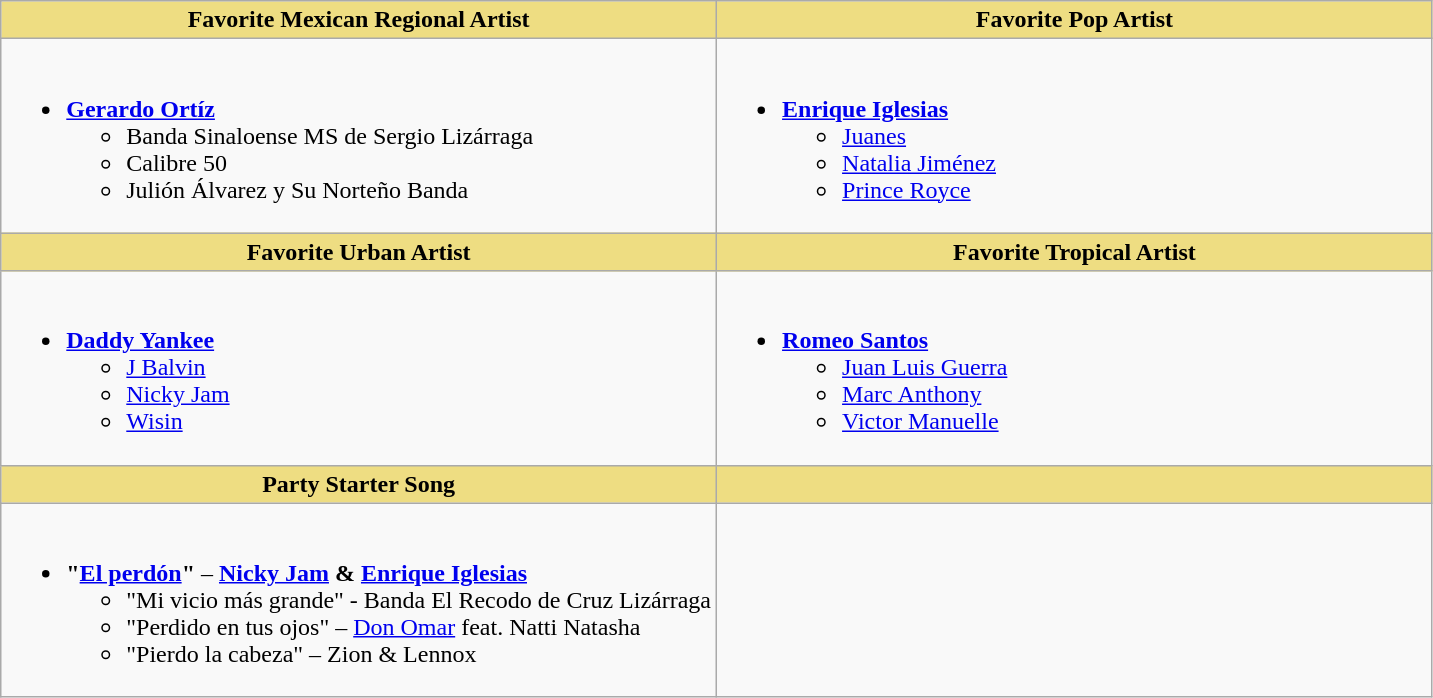<table class=wikitable>
<tr>
<th style="background:#EEDD82; width:50%">Favorite Mexican Regional Artist</th>
<th style="background:#EEDD82; width:50%">Favorite Pop Artist</th>
</tr>
<tr>
<td valign="top"><br><ul><li><strong><a href='#'>Gerardo Ortíz</a></strong><ul><li>Banda Sinaloense MS de Sergio Lizárraga</li><li>Calibre 50</li><li>Julión Álvarez y Su Norteño Banda</li></ul></li></ul></td>
<td valign="top"><br><ul><li><strong><a href='#'>Enrique Iglesias</a></strong><ul><li><a href='#'>Juanes</a></li><li><a href='#'>Natalia Jiménez</a></li><li><a href='#'>Prince Royce</a></li></ul></li></ul></td>
</tr>
<tr>
<th style="background:#EEDD82; width:50%">Favorite Urban Artist</th>
<th style="background:#EEDD82; width:50%">Favorite Tropical Artist</th>
</tr>
<tr>
<td valign="top"><br><ul><li><strong><a href='#'>Daddy Yankee</a></strong><ul><li><a href='#'>J Balvin</a></li><li><a href='#'>Nicky Jam</a></li><li><a href='#'>Wisin</a></li></ul></li></ul></td>
<td valign="top"><br><ul><li><strong><a href='#'>Romeo Santos</a></strong><ul><li><a href='#'>Juan Luis Guerra</a></li><li><a href='#'>Marc Anthony</a></li><li><a href='#'>Victor Manuelle</a></li></ul></li></ul></td>
</tr>
<tr>
<th style="background:#EEDD82; width:50%">Party Starter Song</th>
<th style="background:#EEDD82; width:50%"></th>
</tr>
<tr>
<td valign="top"><br><ul><li><strong>"<a href='#'>El perdón</a>"</strong> – <strong><a href='#'>Nicky Jam</a> & <a href='#'>Enrique Iglesias</a></strong><ul><li>"Mi vicio más grande" - Banda El Recodo de Cruz Lizárraga</li><li>"Perdido en tus ojos" – <a href='#'>Don Omar</a> feat. Natti Natasha</li><li>"Pierdo la cabeza" – Zion & Lennox</li></ul></li></ul></td>
</tr>
</table>
